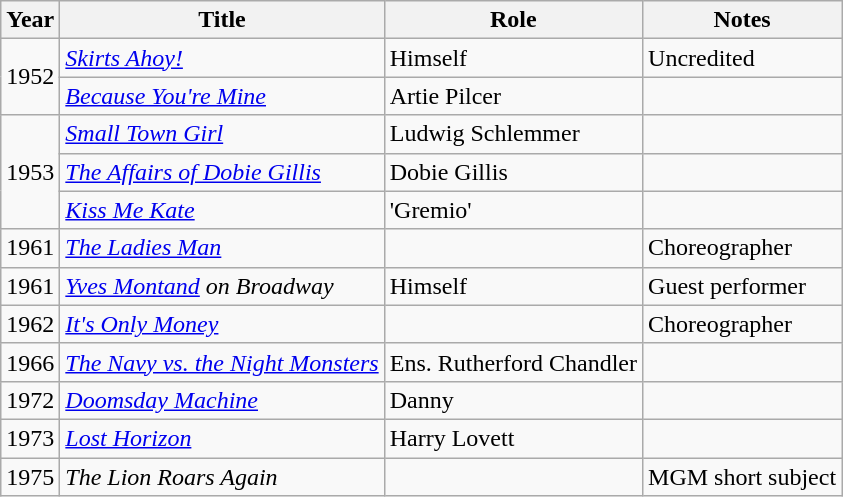<table class="wikitable">
<tr>
<th>Year</th>
<th>Title</th>
<th>Role</th>
<th>Notes</th>
</tr>
<tr>
<td rowspan=2>1952</td>
<td><em><a href='#'>Skirts Ahoy!</a></em></td>
<td>Himself</td>
<td>Uncredited</td>
</tr>
<tr>
<td><em><a href='#'>Because You're Mine</a></em></td>
<td>Artie Pilcer</td>
<td></td>
</tr>
<tr>
<td rowspan=3>1953</td>
<td><em><a href='#'>Small Town Girl</a></em></td>
<td>Ludwig Schlemmer</td>
<td></td>
</tr>
<tr>
<td><em><a href='#'>The Affairs of Dobie Gillis</a></em></td>
<td>Dobie Gillis</td>
<td></td>
</tr>
<tr>
<td><em><a href='#'>Kiss Me Kate</a></em></td>
<td>'Gremio'</td>
<td></td>
</tr>
<tr>
<td>1961</td>
<td><em><a href='#'>The Ladies Man</a></em></td>
<td></td>
<td>Choreographer</td>
</tr>
<tr>
<td>1961</td>
<td><em><a href='#'>Yves Montand</a> on Broadway</em></td>
<td>Himself</td>
<td>Guest performer</td>
</tr>
<tr>
<td>1962</td>
<td><em><a href='#'>It's Only Money</a></em></td>
<td></td>
<td>Choreographer</td>
</tr>
<tr>
<td>1966</td>
<td><em><a href='#'>The Navy vs. the Night Monsters</a></em></td>
<td>Ens. Rutherford Chandler</td>
<td></td>
</tr>
<tr>
<td>1972</td>
<td><em><a href='#'>Doomsday Machine</a></em></td>
<td>Danny</td>
<td></td>
</tr>
<tr>
<td>1973</td>
<td><em><a href='#'>Lost Horizon</a></em></td>
<td>Harry Lovett</td>
<td></td>
</tr>
<tr>
<td>1975</td>
<td><em>The Lion Roars Again</em></td>
<td></td>
<td>MGM short subject</td>
</tr>
</table>
